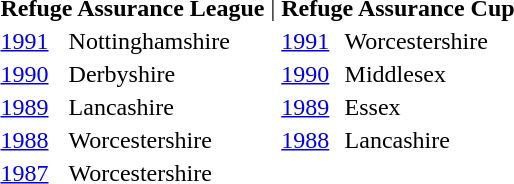<table>
<tr>
<td colspan=2><strong>Refuge Assurance League</strong> |</td>
<td colspan=2><strong>Refuge Assurance Cup</strong></td>
</tr>
<tr>
<td><a href='#'>1991</a></td>
<td>Nottinghamshire</td>
<td><a href='#'>1991</a></td>
<td>Worcestershire</td>
</tr>
<tr>
<td><a href='#'>1990</a></td>
<td>Derbyshire</td>
<td><a href='#'>1990</a></td>
<td>Middlesex</td>
</tr>
<tr>
<td><a href='#'>1989</a></td>
<td>Lancashire</td>
<td><a href='#'>1989</a></td>
<td>Essex</td>
</tr>
<tr>
<td><a href='#'>1988</a></td>
<td>Worcestershire</td>
<td><a href='#'>1988</a></td>
<td>Lancashire</td>
</tr>
<tr>
<td><a href='#'>1987</a></td>
<td>Worcestershire</td>
</tr>
</table>
